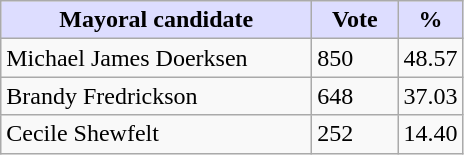<table class="wikitable">
<tr>
<th style="background:#ddf; width:200px;">Mayoral candidate</th>
<th style="background:#ddf; width:50px;">Vote</th>
<th style="background:#ddf; width:30px;">%</th>
</tr>
<tr>
<td>Michael James Doerksen</td>
<td>850</td>
<td>48.57</td>
</tr>
<tr>
<td>Brandy Fredrickson</td>
<td>648</td>
<td>37.03</td>
</tr>
<tr>
<td>Cecile Shewfelt</td>
<td>252</td>
<td>14.40</td>
</tr>
</table>
